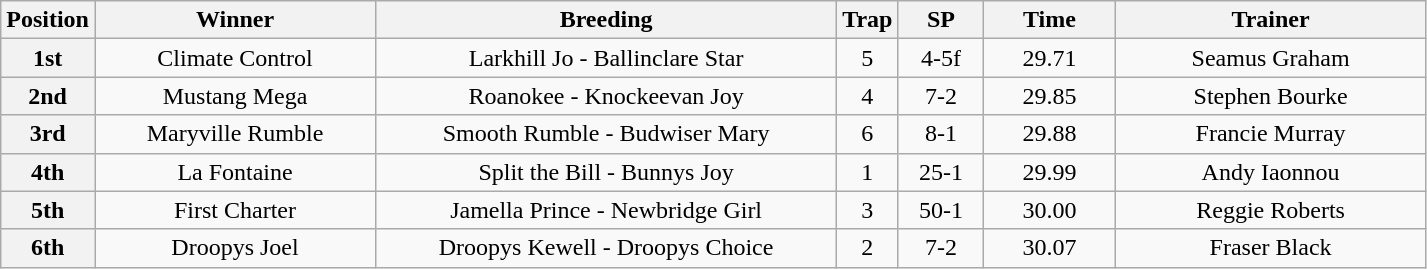<table class="wikitable" style="text-align: center">
<tr>
<th width=30>Position</th>
<th width=180>Winner</th>
<th width=300>Breeding</th>
<th width=30>Trap</th>
<th width=50>SP</th>
<th width=80>Time</th>
<th width=200>Trainer</th>
</tr>
<tr>
<th>1st</th>
<td>Climate Control</td>
<td>Larkhill Jo - Ballinclare Star</td>
<td>5</td>
<td>4-5f</td>
<td>29.71</td>
<td>Seamus Graham</td>
</tr>
<tr>
<th>2nd</th>
<td>Mustang Mega</td>
<td>Roanokee - Knockeevan Joy</td>
<td>4</td>
<td>7-2</td>
<td>29.85</td>
<td>Stephen Bourke</td>
</tr>
<tr>
<th>3rd</th>
<td>Maryville Rumble</td>
<td>Smooth Rumble - Budwiser Mary</td>
<td>6</td>
<td>8-1</td>
<td>29.88</td>
<td>Francie Murray</td>
</tr>
<tr>
<th>4th</th>
<td>La Fontaine</td>
<td>Split the Bill - Bunnys Joy</td>
<td>1</td>
<td>25-1</td>
<td>29.99</td>
<td>Andy Iaonnou</td>
</tr>
<tr>
<th>5th</th>
<td>First Charter</td>
<td>Jamella Prince - Newbridge Girl</td>
<td>3</td>
<td>50-1</td>
<td>30.00</td>
<td>Reggie Roberts</td>
</tr>
<tr>
<th>6th</th>
<td>Droopys Joel</td>
<td>Droopys Kewell - Droopys Choice</td>
<td>2</td>
<td>7-2</td>
<td>30.07</td>
<td>Fraser Black</td>
</tr>
</table>
